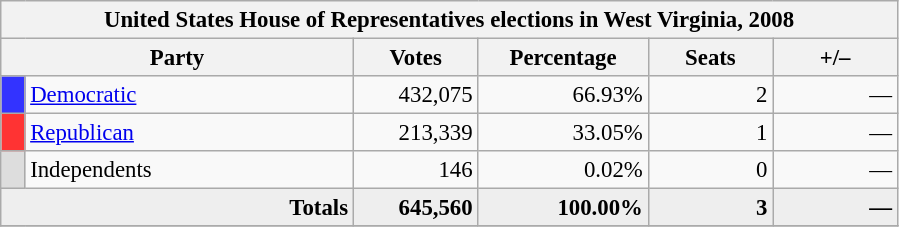<table class="wikitable" style="font-size: 95%;">
<tr>
<th colspan="6">United States House of Representatives elections in West Virginia, 2008</th>
</tr>
<tr>
<th colspan=2 style="width: 15em">Party</th>
<th style="width: 5em">Votes</th>
<th style="width: 7em">Percentage</th>
<th style="width: 5em">Seats</th>
<th style="width: 5em">+/–</th>
</tr>
<tr>
<th style="background-color:#3333FF; width: 3px"></th>
<td style="width: 130px"><a href='#'>Democratic</a></td>
<td align="right">432,075</td>
<td align="right">66.93%</td>
<td align="right">2</td>
<td align="right">—</td>
</tr>
<tr>
<th style="background-color:#FF3333; width: 3px"></th>
<td style="width: 130px"><a href='#'>Republican</a></td>
<td align="right">213,339</td>
<td align="right">33.05%</td>
<td align="right">1</td>
<td align="right">—</td>
</tr>
<tr>
<th style="background-color:#DDDDDD; width: 3px"></th>
<td style="width: 130px">Independents</td>
<td align="right">146</td>
<td align="right">0.02%</td>
<td align="right">0</td>
<td align="right">—</td>
</tr>
<tr bgcolor="#EEEEEE">
<td colspan="2" align="right"><strong>Totals</strong></td>
<td align="right"><strong>645,560</strong></td>
<td align="right"><strong>100.00%</strong></td>
<td align="right"><strong>3</strong></td>
<td align="right"><strong>—</strong></td>
</tr>
<tr bgcolor="#EEEEEE">
</tr>
</table>
